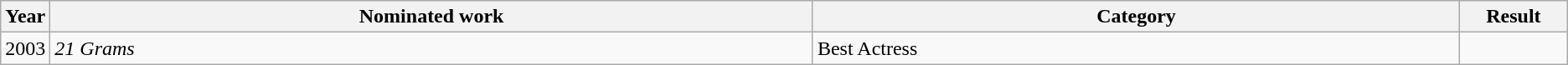<table class=wikitable>
<tr>
<th scope="col" style="width:1em;">Year</th>
<th scope="col" style="width:39em;">Nominated work</th>
<th scope="col" style="width:33em;">Category</th>
<th scope="col" style="width:5em;">Result</th>
</tr>
<tr>
<td>2003</td>
<td><em>21 Grams</em></td>
<td>Best Actress</td>
<td></td>
</tr>
</table>
